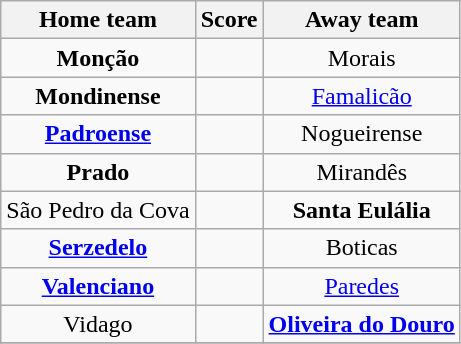<table class="wikitable" style="text-align: center">
<tr>
<th>Home team</th>
<th>Score</th>
<th>Away team</th>
</tr>
<tr>
<td><strong>Monção</strong> </td>
<td></td>
<td>Morais </td>
</tr>
<tr>
<td><strong>Mondinense</strong> </td>
<td></td>
<td><a href='#'>Famalicão</a> </td>
</tr>
<tr>
<td><strong><a href='#'>Padroense</a></strong> </td>
<td></td>
<td>Nogueirense </td>
</tr>
<tr>
<td><strong>Prado</strong> </td>
<td></td>
<td>Mirandês </td>
</tr>
<tr>
<td>São Pedro da Cova </td>
<td></td>
<td><strong>Santa Eulália</strong> </td>
</tr>
<tr>
<td><strong><a href='#'>Serzedelo</a></strong> </td>
<td></td>
<td>Boticas </td>
</tr>
<tr>
<td><strong><a href='#'>Valenciano</a></strong> </td>
<td></td>
<td><a href='#'>Paredes</a> </td>
</tr>
<tr>
<td>Vidago </td>
<td></td>
<td><strong><a href='#'>Oliveira do Douro</a></strong> </td>
</tr>
<tr>
</tr>
</table>
